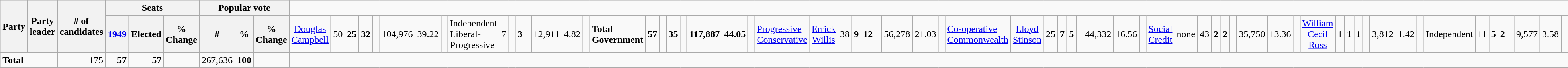<table class="wikitable">
<tr>
<th rowspan=2 colspan=2>Party</th>
<th rowspan=2>Party leader</th>
<th rowspan=2># of<br>candidates</th>
<th colspan=3>Seats</th>
<th colspan=3>Popular vote</th>
</tr>
<tr>
<th><a href='#'>1949</a></th>
<th>Elected</th>
<th>% Change</th>
<th>#</th>
<th>%</th>
<th>% Change<br></th>
<td align="center"><a href='#'>Douglas Campbell</a></td>
<td align="right">50</td>
<td align="right"><strong>25</strong></td>
<td align="right"><strong>32</strong></td>
<td align="right"> </td>
<td align="right">104,976</td>
<td align="right">39.22</td>
<td align="right"> <br></td>
<td colspan=2>Independent Liberal-Progressive</td>
<td align="right">7</td>
<td align="right"> </td>
<td align="right"><strong>3</strong></td>
<td align="right"> </td>
<td align="right">12,911</td>
<td align="right">4.82</td>
<td align="right"> <br></td>
<td colspan=2><strong>Total Government</strong></td>
<td align="right"><strong>57</strong></td>
<td align="right"> </td>
<td align="right"><strong>35</strong></td>
<td align="right"> </td>
<td align="right"><strong>117,887</strong></td>
<td align="right"><strong>44.05</strong></td>
<td align="right"> <br></td>
<td><a href='#'>Progressive Conservative</a></td>
<td align="center"><a href='#'>Errick Willis</a></td>
<td align="right">38</td>
<td align="right"><strong>9</strong></td>
<td align="right"><strong>12</strong></td>
<td align="right"> </td>
<td align="right">56,278</td>
<td align="right">21.03</td>
<td align="right"> <br></td>
<td><a href='#'>Co-operative Commonwealth</a></td>
<td align="center"><a href='#'>Lloyd Stinson</a></td>
<td align="right">25</td>
<td align="right"><strong>7</strong></td>
<td align="right"><strong>5</strong></td>
<td align="right"> </td>
<td align="right">44,332</td>
<td align="right">16.56</td>
<td align="right"> <br></td>
<td><a href='#'>Social Credit</a></td>
<td align="center">none</td>
<td align="right">43</td>
<td align="right"><strong>2</strong></td>
<td align="right"><strong>2</strong></td>
<td align="right"> </td>
<td align="right">35,750</td>
<td align="right">13.36</td>
<td align="right"> <br></td>
<td align="center"><a href='#'>William Cecil Ross</a></td>
<td align="right">1</td>
<td align="right"><strong>1</strong></td>
<td align="right"><strong>1</strong></td>
<td align="right"> </td>
<td align="right">3,812</td>
<td align="right">1.42</td>
<td align="right"> <br></td>
<td colspan=2>Independent</td>
<td align="right">11</td>
<td align="right"><strong>5</strong></td>
<td align="right"><strong>2</strong></td>
<td align="right"> </td>
<td align="right">9,577</td>
<td align="right">3.58</td>
<td align="right"> </td>
</tr>
<tr>
<td colspan=3><strong>Total</strong></td>
<td align="right">175</td>
<td align="right"><strong>57</strong></td>
<td align="right"><strong>57</strong></td>
<td align="right"> </td>
<td align="right">267,636</td>
<td align="right"><strong>100</strong></td>
<td align="right"> </td>
</tr>
</table>
